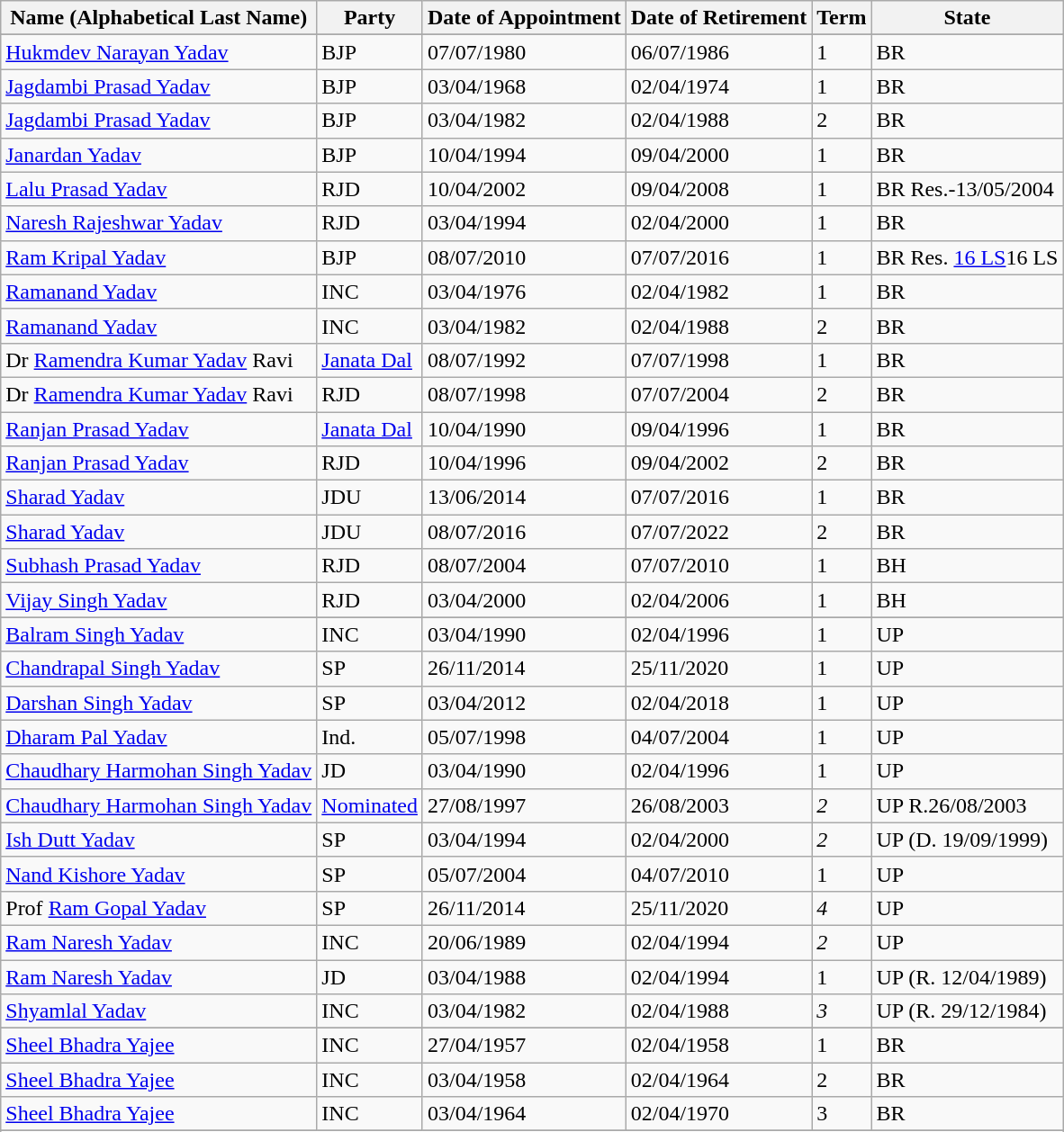<table class="wikitable sortable">
<tr>
<th>Name (Alphabetical Last Name)</th>
<th>Party</th>
<th>Date of Appointment</th>
<th>Date of Retirement</th>
<th>Term</th>
<th>State</th>
</tr>
<tr>
</tr>
<tr>
<td><a href='#'>Hukmdev Narayan Yadav</a></td>
<td>BJP</td>
<td>07/07/1980</td>
<td>06/07/1986</td>
<td>1</td>
<td>BR</td>
</tr>
<tr>
<td><a href='#'>Jagdambi Prasad Yadav</a></td>
<td>BJP</td>
<td>03/04/1968</td>
<td>02/04/1974</td>
<td>1</td>
<td>BR</td>
</tr>
<tr>
<td><a href='#'>Jagdambi Prasad Yadav</a></td>
<td>BJP</td>
<td>03/04/1982</td>
<td>02/04/1988</td>
<td>2</td>
<td>BR</td>
</tr>
<tr>
<td><a href='#'>Janardan Yadav</a></td>
<td>BJP</td>
<td>10/04/1994</td>
<td>09/04/2000</td>
<td>1</td>
<td>BR</td>
</tr>
<tr>
<td><a href='#'>Lalu Prasad Yadav</a></td>
<td>RJD</td>
<td>10/04/2002</td>
<td>09/04/2008</td>
<td>1</td>
<td>BR Res.-13/05/2004</td>
</tr>
<tr>
<td><a href='#'>Naresh Rajeshwar Yadav</a></td>
<td>RJD</td>
<td>03/04/1994</td>
<td>02/04/2000</td>
<td>1</td>
<td>BR</td>
</tr>
<tr>
<td><a href='#'>Ram Kripal Yadav</a></td>
<td>BJP</td>
<td>08/07/2010</td>
<td>07/07/2016</td>
<td>1</td>
<td>BR Res. <a href='#'>16 LS</a>16 LS</td>
</tr>
<tr>
<td><a href='#'>Ramanand Yadav</a></td>
<td>INC</td>
<td>03/04/1976</td>
<td>02/04/1982</td>
<td>1</td>
<td>BR</td>
</tr>
<tr>
<td><a href='#'>Ramanand Yadav</a></td>
<td>INC</td>
<td>03/04/1982</td>
<td>02/04/1988</td>
<td>2</td>
<td>BR</td>
</tr>
<tr>
<td>Dr <a href='#'>Ramendra Kumar Yadav</a> Ravi</td>
<td><a href='#'>Janata Dal</a></td>
<td>08/07/1992</td>
<td>07/07/1998</td>
<td>1</td>
<td>BR</td>
</tr>
<tr>
<td>Dr <a href='#'>Ramendra Kumar Yadav</a> Ravi</td>
<td>RJD</td>
<td>08/07/1998</td>
<td>07/07/2004</td>
<td>2</td>
<td>BR</td>
</tr>
<tr>
<td><a href='#'>Ranjan Prasad Yadav</a></td>
<td><a href='#'>Janata Dal</a></td>
<td>10/04/1990</td>
<td>09/04/1996</td>
<td>1</td>
<td>BR</td>
</tr>
<tr>
<td><a href='#'>Ranjan Prasad Yadav</a></td>
<td>RJD</td>
<td>10/04/1996</td>
<td>09/04/2002</td>
<td>2</td>
<td>BR</td>
</tr>
<tr>
<td><a href='#'>Sharad Yadav</a></td>
<td>JDU</td>
<td>13/06/2014</td>
<td>07/07/2016</td>
<td>1</td>
<td>BR</td>
</tr>
<tr>
<td><a href='#'>Sharad Yadav</a></td>
<td>JDU</td>
<td>08/07/2016</td>
<td>07/07/2022</td>
<td>2</td>
<td>BR</td>
</tr>
<tr>
<td><a href='#'>Subhash Prasad Yadav</a></td>
<td>RJD</td>
<td>08/07/2004</td>
<td>07/07/2010</td>
<td>1</td>
<td>BH</td>
</tr>
<tr>
<td><a href='#'>Vijay Singh Yadav</a></td>
<td>RJD</td>
<td>03/04/2000</td>
<td>02/04/2006</td>
<td>1</td>
<td>BH</td>
</tr>
<tr>
</tr>
<tr>
<td><a href='#'>Balram Singh Yadav</a></td>
<td>INC</td>
<td>03/04/1990</td>
<td>02/04/1996</td>
<td>1</td>
<td>UP</td>
</tr>
<tr>
<td><a href='#'>Chandrapal Singh Yadav</a></td>
<td>SP</td>
<td>26/11/2014</td>
<td>25/11/2020</td>
<td>1</td>
<td>UP</td>
</tr>
<tr>
<td><a href='#'>Darshan Singh Yadav</a></td>
<td>SP</td>
<td>03/04/2012</td>
<td>02/04/2018</td>
<td>1</td>
<td>UP</td>
</tr>
<tr>
<td><a href='#'>Dharam Pal Yadav</a></td>
<td>Ind.</td>
<td>05/07/1998</td>
<td>04/07/2004</td>
<td>1</td>
<td>UP</td>
</tr>
<tr>
<td><a href='#'>Chaudhary Harmohan Singh Yadav</a></td>
<td>JD</td>
<td>03/04/1990</td>
<td>02/04/1996</td>
<td>1</td>
<td>UP</td>
</tr>
<tr>
<td><a href='#'>Chaudhary Harmohan Singh Yadav</a></td>
<td><a href='#'>Nominated</a></td>
<td>27/08/1997</td>
<td>26/08/2003</td>
<td><em>2</em></td>
<td>UP R.26/08/2003</td>
</tr>
<tr>
<td><a href='#'>Ish Dutt Yadav</a></td>
<td>SP</td>
<td>03/04/1994</td>
<td>02/04/2000</td>
<td><em>2</em></td>
<td>UP (D. 19/09/1999)</td>
</tr>
<tr>
<td><a href='#'>Nand Kishore Yadav</a></td>
<td>SP</td>
<td>05/07/2004</td>
<td>04/07/2010</td>
<td>1</td>
<td>UP</td>
</tr>
<tr>
<td>Prof <a href='#'>Ram Gopal Yadav</a></td>
<td>SP</td>
<td>26/11/2014</td>
<td>25/11/2020</td>
<td><em>4</em></td>
<td>UP</td>
</tr>
<tr>
<td><a href='#'>Ram Naresh Yadav</a></td>
<td>INC</td>
<td>20/06/1989</td>
<td>02/04/1994</td>
<td><em>2</em></td>
<td>UP</td>
</tr>
<tr>
<td><a href='#'>Ram Naresh Yadav</a></td>
<td>JD</td>
<td>03/04/1988</td>
<td>02/04/1994</td>
<td>1</td>
<td>UP (R. 12/04/1989)</td>
</tr>
<tr>
<td><a href='#'>Shyamlal Yadav</a></td>
<td>INC</td>
<td>03/04/1982</td>
<td>02/04/1988</td>
<td><em>3</em></td>
<td>UP (R. 29/12/1984)</td>
</tr>
<tr>
</tr>
<tr>
<td><a href='#'>Sheel Bhadra Yajee</a></td>
<td>INC</td>
<td>27/04/1957</td>
<td>02/04/1958</td>
<td>1</td>
<td>BR</td>
</tr>
<tr>
<td><a href='#'>Sheel Bhadra Yajee</a></td>
<td>INC</td>
<td>03/04/1958</td>
<td>02/04/1964</td>
<td>2</td>
<td>BR</td>
</tr>
<tr>
<td><a href='#'>Sheel Bhadra Yajee</a></td>
<td>INC</td>
<td>03/04/1964</td>
<td>02/04/1970</td>
<td>3</td>
<td>BR</td>
</tr>
<tr>
</tr>
<tr>
</tr>
</table>
